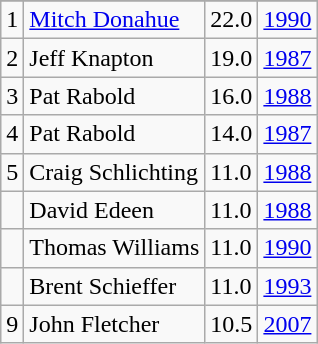<table class="wikitable">
<tr>
</tr>
<tr>
<td>1</td>
<td><a href='#'>Mitch Donahue</a></td>
<td>22.0</td>
<td><a href='#'>1990</a></td>
</tr>
<tr>
<td>2</td>
<td>Jeff Knapton</td>
<td>19.0</td>
<td><a href='#'>1987</a></td>
</tr>
<tr>
<td>3</td>
<td>Pat Rabold</td>
<td>16.0</td>
<td><a href='#'>1988</a></td>
</tr>
<tr>
<td>4</td>
<td>Pat Rabold</td>
<td>14.0</td>
<td><a href='#'>1987</a></td>
</tr>
<tr>
<td>5</td>
<td>Craig Schlichting</td>
<td>11.0</td>
<td><a href='#'>1988</a></td>
</tr>
<tr>
<td></td>
<td>David Edeen</td>
<td>11.0</td>
<td><a href='#'>1988</a></td>
</tr>
<tr>
<td></td>
<td>Thomas Williams</td>
<td>11.0</td>
<td><a href='#'>1990</a></td>
</tr>
<tr>
<td></td>
<td>Brent Schieffer</td>
<td>11.0</td>
<td><a href='#'>1993</a></td>
</tr>
<tr>
<td>9</td>
<td>John Fletcher</td>
<td>10.5</td>
<td><a href='#'>2007</a></td>
</tr>
</table>
